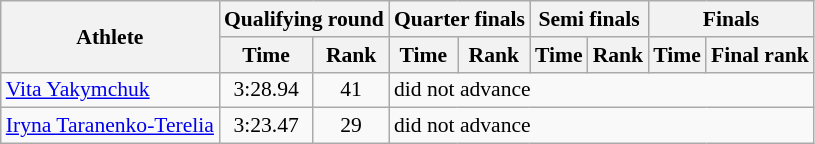<table class="wikitable" style="font-size:90%">
<tr>
<th rowspan="2">Athlete</th>
<th colspan="2">Qualifying round</th>
<th colspan="2">Quarter finals</th>
<th colspan="2">Semi finals</th>
<th colspan="2">Finals</th>
</tr>
<tr>
<th>Time</th>
<th>Rank</th>
<th>Time</th>
<th>Rank</th>
<th>Time</th>
<th>Rank</th>
<th>Time</th>
<th>Final rank</th>
</tr>
<tr>
<td><a href='#'>Vita Yakymchuk</a></td>
<td align="center">3:28.94</td>
<td align="center">41</td>
<td colspan="6">did not advance</td>
</tr>
<tr>
<td><a href='#'>Iryna Taranenko-Terelia</a></td>
<td align="center">3:23.47</td>
<td align="center">29</td>
<td colspan="6">did not advance</td>
</tr>
</table>
